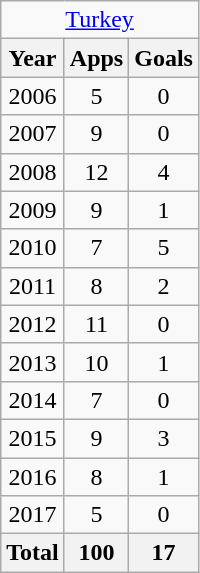<table class="wikitable" style="text-align:center">
<tr>
<td colspan="3"><a href='#'>Turkey</a></td>
</tr>
<tr>
<th>Year</th>
<th>Apps</th>
<th>Goals</th>
</tr>
<tr>
<td>2006</td>
<td>5</td>
<td>0</td>
</tr>
<tr>
<td>2007</td>
<td>9</td>
<td>0</td>
</tr>
<tr>
<td>2008</td>
<td>12</td>
<td>4</td>
</tr>
<tr>
<td>2009</td>
<td>9</td>
<td>1</td>
</tr>
<tr>
<td>2010</td>
<td>7</td>
<td>5</td>
</tr>
<tr>
<td>2011</td>
<td>8</td>
<td>2</td>
</tr>
<tr>
<td>2012</td>
<td>11</td>
<td>0</td>
</tr>
<tr>
<td>2013</td>
<td>10</td>
<td>1</td>
</tr>
<tr>
<td>2014</td>
<td>7</td>
<td>0</td>
</tr>
<tr>
<td>2015</td>
<td>9</td>
<td>3</td>
</tr>
<tr>
<td>2016</td>
<td>8</td>
<td>1</td>
</tr>
<tr>
<td>2017</td>
<td>5</td>
<td>0</td>
</tr>
<tr>
<th>Total</th>
<th>100</th>
<th>17</th>
</tr>
</table>
